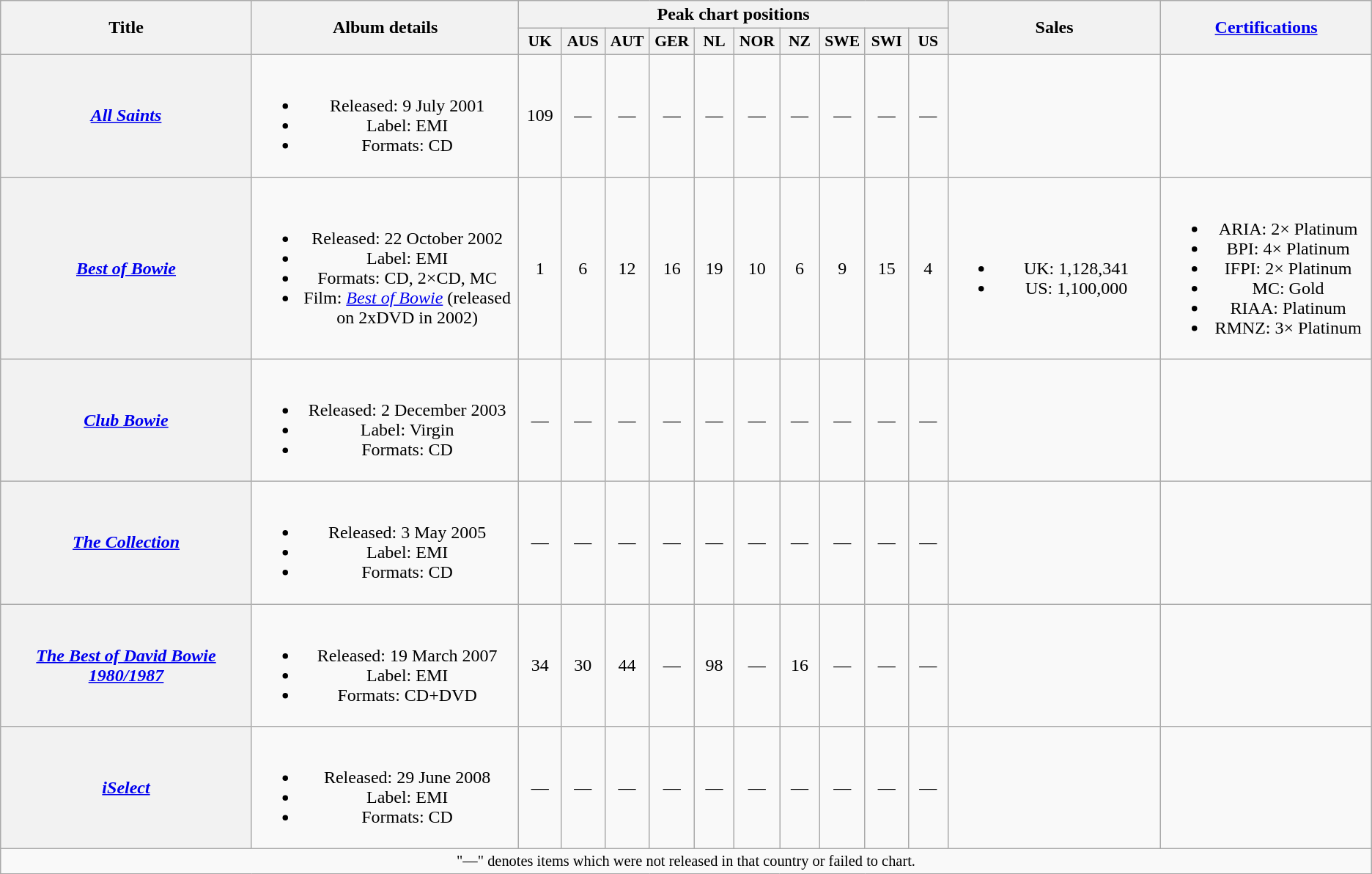<table class="wikitable plainrowheaders" style="text-align:center;">
<tr>
<th scope="col" rowspan="2" style="width:20em;">Title</th>
<th scope="col" rowspan="2" style="width:20em;">Album details</th>
<th scope="col" colspan="10">Peak chart positions</th>
<th scope="col" rowspan="2" style="width:15em;">Sales</th>
<th scope="col" rowspan="2" style="width:15em;"><a href='#'>Certifications</a></th>
</tr>
<tr>
<th scope="col" style="width:2.5em;font-size:90%;">UK<br></th>
<th scope="col" style="width:2.5em;font-size:90%;">AUS<br></th>
<th scope="col" style="width:2.5em;font-size:90%;">AUT<br></th>
<th scope="col" style="width:2.5em;font-size:90%;">GER<br></th>
<th scope="col" style="width:2.5em;font-size:90%;">NL<br></th>
<th scope="col" style="width:2.5em;font-size:90%;">NOR<br></th>
<th scope="col" style="width:2.5em;font-size:90%;">NZ<br></th>
<th scope="col" style="width:2.5em;font-size:90%;">SWE<br></th>
<th scope="col" style="width:2.5em;font-size:90%;">SWI<br></th>
<th scope="col" style="width:2.5em;font-size:90%;">US<br></th>
</tr>
<tr>
<th scope="row"><em><a href='#'>All Saints</a></em></th>
<td><br><ul><li>Released: 9 July 2001</li><li>Label: EMI</li><li>Formats: CD</li></ul></td>
<td>109</td>
<td>—</td>
<td>—</td>
<td>—</td>
<td>—</td>
<td>—</td>
<td>—</td>
<td>—</td>
<td>—</td>
<td>—</td>
<td></td>
<td></td>
</tr>
<tr>
<th scope="row"><em><a href='#'>Best of Bowie</a></em></th>
<td><br><ul><li>Released: 22 October 2002</li><li>Label: EMI</li><li>Formats: CD, 2×CD, MC</li><li>Film: <em><a href='#'>Best of Bowie</a></em> (released on 2xDVD in 2002)</li></ul></td>
<td>1</td>
<td>6</td>
<td>12</td>
<td>16</td>
<td>19</td>
<td>10</td>
<td>6</td>
<td>9</td>
<td>15</td>
<td>4</td>
<td><br><ul><li>UK: 1,128,341</li><li>US: 1,100,000</li></ul></td>
<td><br><ul><li>ARIA: 2× Platinum</li><li>BPI: 4× Platinum</li><li>IFPI: 2× Platinum</li><li>MC: Gold</li><li>RIAA: Platinum</li><li>RMNZ: 3× Platinum</li></ul></td>
</tr>
<tr>
<th scope="row"><em><a href='#'>Club Bowie</a></em></th>
<td><br><ul><li>Released: 2 December 2003</li><li>Label: Virgin</li><li>Formats: CD</li></ul></td>
<td>—</td>
<td>—</td>
<td>—</td>
<td>—</td>
<td>—</td>
<td>—</td>
<td>—</td>
<td>—</td>
<td>—</td>
<td>—</td>
<td></td>
<td></td>
</tr>
<tr>
<th scope="row"><em><a href='#'>The Collection</a></em></th>
<td><br><ul><li>Released: 3 May 2005</li><li>Label: EMI</li><li>Formats: CD</li></ul></td>
<td>—</td>
<td>—</td>
<td>—</td>
<td>—</td>
<td>—</td>
<td>—</td>
<td>—</td>
<td>—</td>
<td>—</td>
<td>—</td>
<td></td>
<td></td>
</tr>
<tr>
<th scope="row"><em><a href='#'>The Best of David Bowie 1980/1987</a></em></th>
<td><br><ul><li>Released: 19 March 2007</li><li>Label: EMI</li><li>Formats: CD+DVD</li></ul></td>
<td>34</td>
<td>30</td>
<td>44</td>
<td>—</td>
<td>98</td>
<td>—</td>
<td>16</td>
<td>—</td>
<td>—</td>
<td>—</td>
<td></td>
<td></td>
</tr>
<tr>
<th scope="row"><em><a href='#'>iSelect</a></em></th>
<td><br><ul><li>Released: 29 June 2008</li><li>Label: EMI</li><li>Formats: CD</li></ul></td>
<td>—</td>
<td>—</td>
<td>—</td>
<td>—</td>
<td>—</td>
<td>—</td>
<td>—</td>
<td>—</td>
<td>—</td>
<td>—</td>
<td></td>
<td></td>
</tr>
<tr>
<td colspan="14" style="text-align:center; font-size:85%;">"—" denotes items which were not released in that country or failed to chart.</td>
</tr>
</table>
